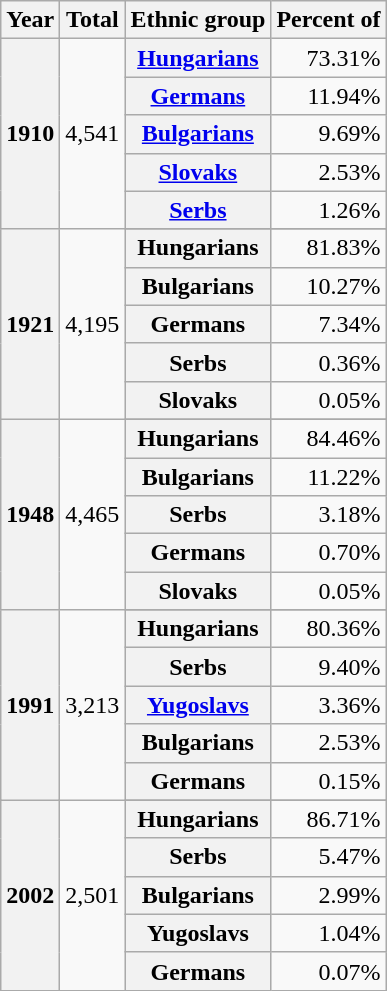<table class="wikitable plainrowheaders" style="text-align:right;">
<tr>
<th scope="col">Year</th>
<th scope="col">Total </th>
<th scope="col">Ethnic group</th>
<th scope="col">Percent of </th>
</tr>
<tr>
<th scope="row" rowspan=5 style="font-weight:bold;">1910</th>
<td rowspan=5>4,541</td>
<th scope="row"><a href='#'>Hungarians</a></th>
<td>73.31%</td>
</tr>
<tr>
<th scope="row"><a href='#'>Germans</a></th>
<td>11.94%</td>
</tr>
<tr>
<th scope="row"><a href='#'>Bulgarians</a></th>
<td>9.69%</td>
</tr>
<tr>
<th scope="row"><a href='#'>Slovaks</a></th>
<td>2.53%</td>
</tr>
<tr>
<th scope="row"><a href='#'>Serbs</a></th>
<td>1.26%</td>
</tr>
<tr>
<th scope="row" rowspan=6 style="font-weight:bold;">1921</th>
<td rowspan=6>4,195</td>
</tr>
<tr>
<th scope="row">Hungarians</th>
<td>81.83%</td>
</tr>
<tr>
<th scope="row">Bulgarians</th>
<td>10.27%</td>
</tr>
<tr>
<th scope="row">Germans</th>
<td>7.34%</td>
</tr>
<tr>
<th scope="row">Serbs</th>
<td>0.36%</td>
</tr>
<tr>
<th scope="row">Slovaks</th>
<td>0.05%</td>
</tr>
<tr>
<th scope="row" rowspan=6 style="font-weight:bold;">1948</th>
<td rowspan=6>4,465</td>
</tr>
<tr>
<th scope="row">Hungarians</th>
<td>84.46%</td>
</tr>
<tr>
<th scope="row">Bulgarians</th>
<td>11.22%</td>
</tr>
<tr>
<th scope="row">Serbs</th>
<td>3.18%</td>
</tr>
<tr>
<th scope="row">Germans</th>
<td>0.70%</td>
</tr>
<tr>
<th scope="row">Slovaks</th>
<td>0.05%</td>
</tr>
<tr>
<th scope="row" rowspan=6 style="font-weight:bold;">1991</th>
<td rowspan=6>3,213</td>
</tr>
<tr>
<th scope="row">Hungarians</th>
<td>80.36%</td>
</tr>
<tr>
<th scope="row">Serbs</th>
<td>9.40%</td>
</tr>
<tr>
<th scope="row"><a href='#'>Yugoslavs</a></th>
<td>3.36%</td>
</tr>
<tr>
<th scope="row">Bulgarians</th>
<td>2.53%</td>
</tr>
<tr>
<th scope="row">Germans</th>
<td>0.15%</td>
</tr>
<tr>
<th scope="row" rowspan=6 style="font-weight:bold;">2002</th>
<td rowspan=6>2,501</td>
</tr>
<tr>
<th scope="row">Hungarians</th>
<td>86.71%</td>
</tr>
<tr>
<th scope="row">Serbs</th>
<td>5.47%</td>
</tr>
<tr>
<th scope="row">Bulgarians</th>
<td>2.99%</td>
</tr>
<tr>
<th scope="row">Yugoslavs</th>
<td>1.04%</td>
</tr>
<tr>
<th scope="row">Germans</th>
<td>0.07%</td>
</tr>
</table>
